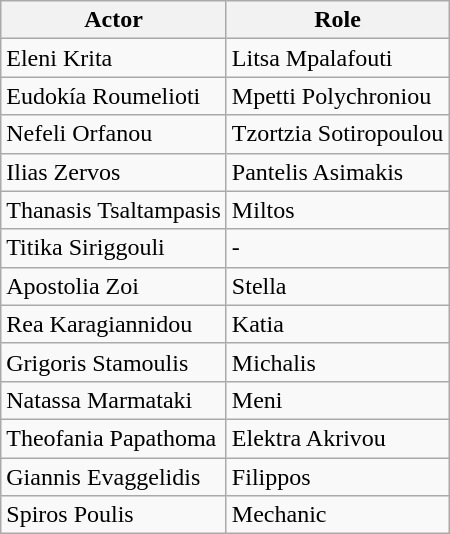<table class="wikitable">
<tr>
<th>Actor</th>
<th>Role</th>
</tr>
<tr>
<td>Eleni Krita</td>
<td>Litsa Mpalafouti</td>
</tr>
<tr>
<td>Eudokía Roumelioti</td>
<td>Mpetti Polychroniou</td>
</tr>
<tr>
<td>Nefeli Orfanou</td>
<td>Tzortzia Sotiropoulou</td>
</tr>
<tr>
<td>Ilias Zervos</td>
<td>Pantelis Asimakis</td>
</tr>
<tr>
<td>Thanasis Tsaltampasis</td>
<td>Miltos</td>
</tr>
<tr>
<td>Titika Siriggouli</td>
<td>-</td>
</tr>
<tr>
<td>Apostolia Zoi</td>
<td>Stella</td>
</tr>
<tr>
<td>Rea Karagiannidou</td>
<td>Katia</td>
</tr>
<tr>
<td>Grigoris Stamoulis</td>
<td>Michalis</td>
</tr>
<tr>
<td>Natassa Marmataki</td>
<td>Meni</td>
</tr>
<tr>
<td>Theofania Papathoma</td>
<td>Elektra Akrivou</td>
</tr>
<tr>
<td>Giannis Evaggelidis</td>
<td>Filippos</td>
</tr>
<tr>
<td>Spiros Poulis</td>
<td>Mechanic</td>
</tr>
</table>
